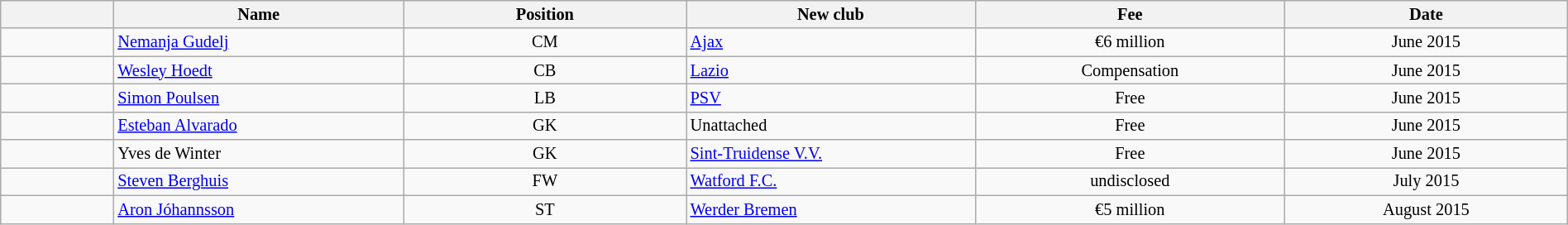<table class="wikitable" style="width:100%; font-size:85%">
<tr>
<th style="width:2%;"></th>
<th style="width:5%;">Name</th>
<th style="width:5%;">Position</th>
<th style="width:5%;">New club</th>
<th style="width:5%;">Fee</th>
<th style="width:5%;">Date</th>
</tr>
<tr>
<td align=center></td>
<td align=left> <a href='#'>Nemanja Gudelj</a></td>
<td align=center>CM</td>
<td align=left><a href='#'>Ajax</a></td>
<td align=center>€6 million</td>
<td align=center>June 2015</td>
</tr>
<tr>
<td align=center></td>
<td align=left> <a href='#'>Wesley Hoedt</a></td>
<td align=center>CB</td>
<td align=left><a href='#'>Lazio</a></td>
<td align=center>Compensation</td>
<td align=center>June 2015</td>
</tr>
<tr>
<td align=center></td>
<td align=left> <a href='#'>Simon Poulsen</a></td>
<td align=center>LB</td>
<td align=left><a href='#'>PSV</a></td>
<td align=center>Free</td>
<td align=center>June 2015</td>
</tr>
<tr>
<td align=center></td>
<td align=left> <a href='#'>Esteban Alvarado</a></td>
<td align=center>GK</td>
<td align=left>Unattached</td>
<td align=center>Free</td>
<td align=center>June 2015</td>
</tr>
<tr>
<td align=center></td>
<td align=left> Yves de Winter</td>
<td align=center>GK</td>
<td align=left><a href='#'>Sint-Truidense V.V.</a></td>
<td align=center>Free</td>
<td align=center>June 2015</td>
</tr>
<tr>
<td align=center></td>
<td align=left> <a href='#'>Steven Berghuis</a></td>
<td align=center>FW</td>
<td align=left><a href='#'>Watford F.C.</a></td>
<td align=center>undisclosed</td>
<td align=center>July 2015</td>
</tr>
<tr>
<td align=center></td>
<td align=left> <a href='#'>Aron Jóhannsson</a></td>
<td align=center>ST</td>
<td align=left><a href='#'>Werder Bremen</a></td>
<td align=center>€5 million</td>
<td align=center>August 2015</td>
</tr>
</table>
